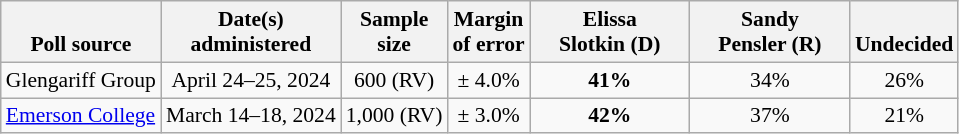<table class="wikitable" style="font-size:90%;text-align:center;">
<tr style="vertical-align:bottom">
<th>Poll source</th>
<th>Date(s)<br>administered</th>
<th>Sample<br>size</th>
<th>Margin<br>of error</th>
<th style="width:100px;">Elissa<br>Slotkin (D)</th>
<th style="width:100px;">Sandy<br>Pensler (R)</th>
<th>Undecided</th>
</tr>
<tr>
<td style="text-align:left;">Glengariff Group</td>
<td>April 24–25, 2024</td>
<td>600 (RV)</td>
<td>± 4.0%</td>
<td><strong>41%</strong></td>
<td>34%</td>
<td>26%</td>
</tr>
<tr>
<td style="text-align:left;"><a href='#'>Emerson College</a></td>
<td>March 14–18, 2024</td>
<td>1,000 (RV)</td>
<td>± 3.0%</td>
<td><strong>42%</strong></td>
<td>37%</td>
<td>21%</td>
</tr>
</table>
